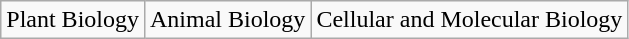<table class="wikitable">
<tr>
<td>Plant Biology</td>
<td>Animal  Biology</td>
<td>Cellular and  Molecular Biology</td>
</tr>
</table>
